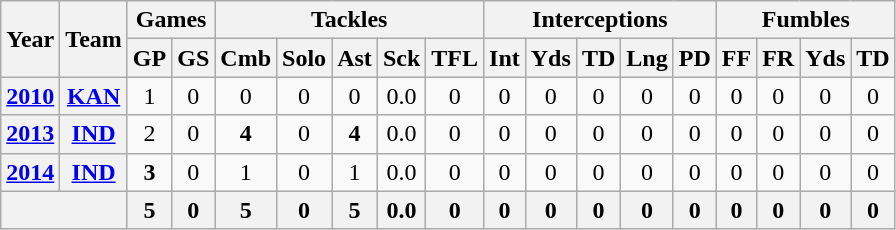<table class="wikitable" style="text-align:center">
<tr>
<th rowspan="2">Year</th>
<th rowspan="2">Team</th>
<th colspan="2">Games</th>
<th colspan="5">Tackles</th>
<th colspan="5">Interceptions</th>
<th colspan="4">Fumbles</th>
</tr>
<tr>
<th>GP</th>
<th>GS</th>
<th>Cmb</th>
<th>Solo</th>
<th>Ast</th>
<th>Sck</th>
<th>TFL</th>
<th>Int</th>
<th>Yds</th>
<th>TD</th>
<th>Lng</th>
<th>PD</th>
<th>FF</th>
<th>FR</th>
<th>Yds</th>
<th>TD</th>
</tr>
<tr>
<th><a href='#'>2010</a></th>
<th><a href='#'>KAN</a></th>
<td>1</td>
<td>0</td>
<td>0</td>
<td>0</td>
<td>0</td>
<td>0.0</td>
<td>0</td>
<td>0</td>
<td>0</td>
<td>0</td>
<td>0</td>
<td>0</td>
<td>0</td>
<td>0</td>
<td>0</td>
<td>0</td>
</tr>
<tr>
<th><a href='#'>2013</a></th>
<th><a href='#'>IND</a></th>
<td>2</td>
<td>0</td>
<td><strong>4</strong></td>
<td>0</td>
<td><strong>4</strong></td>
<td>0.0</td>
<td>0</td>
<td>0</td>
<td>0</td>
<td>0</td>
<td>0</td>
<td>0</td>
<td>0</td>
<td>0</td>
<td>0</td>
<td>0</td>
</tr>
<tr>
<th><a href='#'>2014</a></th>
<th><a href='#'>IND</a></th>
<td><strong>3</strong></td>
<td>0</td>
<td>1</td>
<td>0</td>
<td>1</td>
<td>0.0</td>
<td>0</td>
<td>0</td>
<td>0</td>
<td>0</td>
<td>0</td>
<td>0</td>
<td>0</td>
<td>0</td>
<td>0</td>
<td>0</td>
</tr>
<tr>
<th colspan="2"></th>
<th>5</th>
<th>0</th>
<th>5</th>
<th>0</th>
<th>5</th>
<th>0.0</th>
<th>0</th>
<th>0</th>
<th>0</th>
<th>0</th>
<th>0</th>
<th>0</th>
<th>0</th>
<th>0</th>
<th>0</th>
<th>0</th>
</tr>
</table>
